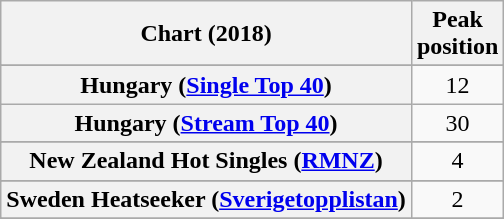<table class="wikitable sortable plainrowheaders" style="text-align:center">
<tr>
<th scope="col">Chart (2018)</th>
<th scope="col">Peak<br>position</th>
</tr>
<tr>
</tr>
<tr>
</tr>
<tr>
<th scope="row">Hungary (<a href='#'>Single Top 40</a>)</th>
<td>12</td>
</tr>
<tr>
<th scope="row">Hungary (<a href='#'>Stream Top 40</a>)</th>
<td>30</td>
</tr>
<tr>
</tr>
<tr>
<th scope="row">New Zealand Hot Singles (<a href='#'>RMNZ</a>)</th>
<td>4</td>
</tr>
<tr>
</tr>
<tr>
</tr>
<tr>
<th scope="row">Sweden Heatseeker (<a href='#'>Sverigetopplistan</a>)</th>
<td>2</td>
</tr>
<tr>
</tr>
<tr>
</tr>
<tr>
</tr>
</table>
